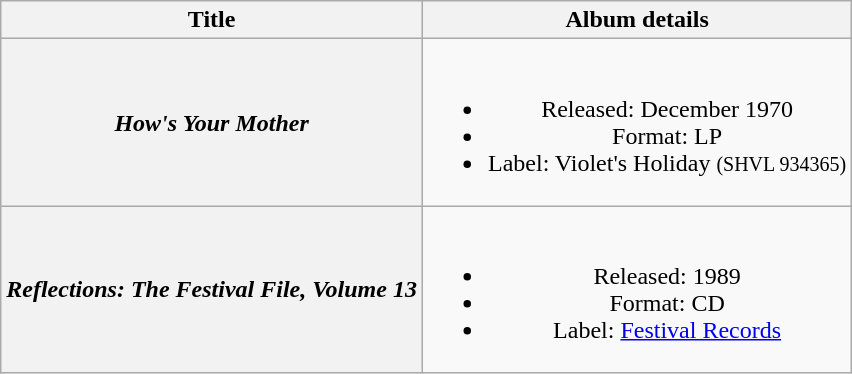<table class="wikitable plainrowheaders" style="text-align:center;" border="1">
<tr>
<th>Title</th>
<th>Album details</th>
</tr>
<tr>
<th scope="row"><em>How's Your Mother</em></th>
<td><br><ul><li>Released: December 1970</li><li>Format: LP</li><li>Label: Violet's Holiday <small>(SHVL 934365)</small></li></ul></td>
</tr>
<tr>
<th scope="row"><em>Reflections: The Festival File, Volume 13</em></th>
<td><br><ul><li>Released: 1989</li><li>Format: CD</li><li>Label: <a href='#'>Festival Records</a></li></ul></td>
</tr>
</table>
